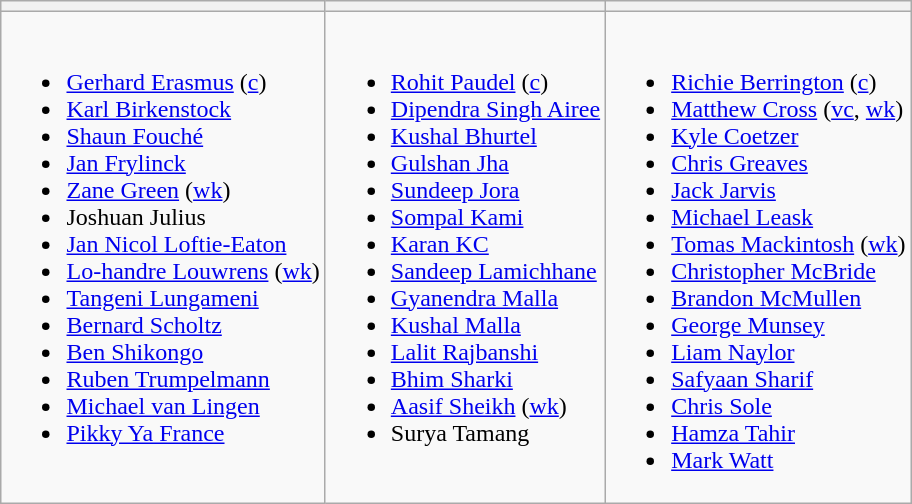<table class="wikitable" style="text-align:left; margin:auto">
<tr>
<th></th>
<th></th>
<th></th>
</tr>
<tr style="vertical-align:top">
<td><br><ul><li><a href='#'>Gerhard Erasmus</a> (<a href='#'>c</a>)</li><li><a href='#'>Karl Birkenstock</a></li><li><a href='#'>Shaun Fouché</a></li><li><a href='#'>Jan Frylinck</a></li><li><a href='#'>Zane Green</a> (<a href='#'>wk</a>)</li><li>Joshuan Julius</li><li><a href='#'>Jan Nicol Loftie-Eaton</a></li><li><a href='#'>Lo-handre Louwrens</a> (<a href='#'>wk</a>)</li><li><a href='#'>Tangeni Lungameni</a></li><li><a href='#'>Bernard Scholtz</a></li><li><a href='#'>Ben Shikongo</a></li><li><a href='#'>Ruben Trumpelmann</a></li><li><a href='#'>Michael van Lingen</a></li><li><a href='#'>Pikky Ya France</a></li></ul></td>
<td><br><ul><li><a href='#'>Rohit Paudel</a> (<a href='#'>c</a>)</li><li><a href='#'>Dipendra Singh Airee</a></li><li><a href='#'>Kushal Bhurtel</a></li><li><a href='#'>Gulshan Jha</a></li><li><a href='#'>Sundeep Jora</a></li><li><a href='#'>Sompal Kami</a></li><li><a href='#'>Karan KC</a></li><li><a href='#'>Sandeep Lamichhane</a></li><li><a href='#'>Gyanendra Malla</a></li><li><a href='#'>Kushal Malla</a></li><li><a href='#'>Lalit Rajbanshi</a></li><li><a href='#'>Bhim Sharki</a></li><li><a href='#'>Aasif Sheikh</a> (<a href='#'>wk</a>)</li><li>Surya Tamang</li></ul></td>
<td><br><ul><li><a href='#'>Richie Berrington</a> (<a href='#'>c</a>)</li><li><a href='#'>Matthew Cross</a> (<a href='#'>vc</a>, <a href='#'>wk</a>)</li><li><a href='#'>Kyle Coetzer</a></li><li><a href='#'>Chris Greaves</a></li><li><a href='#'>Jack Jarvis</a></li><li><a href='#'>Michael Leask</a></li><li><a href='#'>Tomas Mackintosh</a> (<a href='#'>wk</a>)</li><li><a href='#'>Christopher McBride</a></li><li><a href='#'>Brandon McMullen</a></li><li><a href='#'>George Munsey</a></li><li><a href='#'>Liam Naylor</a></li><li><a href='#'>Safyaan Sharif</a></li><li><a href='#'>Chris Sole</a></li><li><a href='#'>Hamza Tahir</a></li><li><a href='#'>Mark Watt</a></li></ul></td>
</tr>
</table>
